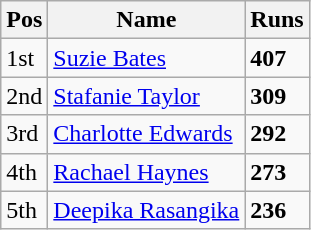<table class="wikitable">
<tr>
<th>Pos</th>
<th>Name</th>
<th>Runs</th>
</tr>
<tr>
<td>1st</td>
<td> <a href='#'>Suzie Bates</a></td>
<td><strong>407</strong></td>
</tr>
<tr>
<td>2nd</td>
<td> <a href='#'>Stafanie Taylor</a></td>
<td><strong>309</strong></td>
</tr>
<tr>
<td>3rd</td>
<td> <a href='#'>Charlotte Edwards</a></td>
<td><strong>292</strong></td>
</tr>
<tr>
<td>4th</td>
<td> <a href='#'>Rachael Haynes</a></td>
<td><strong>273</strong></td>
</tr>
<tr>
<td>5th</td>
<td> <a href='#'>Deepika Rasangika</a></td>
<td><strong>236</strong></td>
</tr>
</table>
